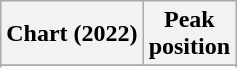<table class="wikitable sortable plainrowheaders sortable" style="text-align:center;">
<tr>
<th scope="col">Chart (2022)</th>
<th scope="col">Peak<br>position</th>
</tr>
<tr>
</tr>
<tr>
</tr>
</table>
